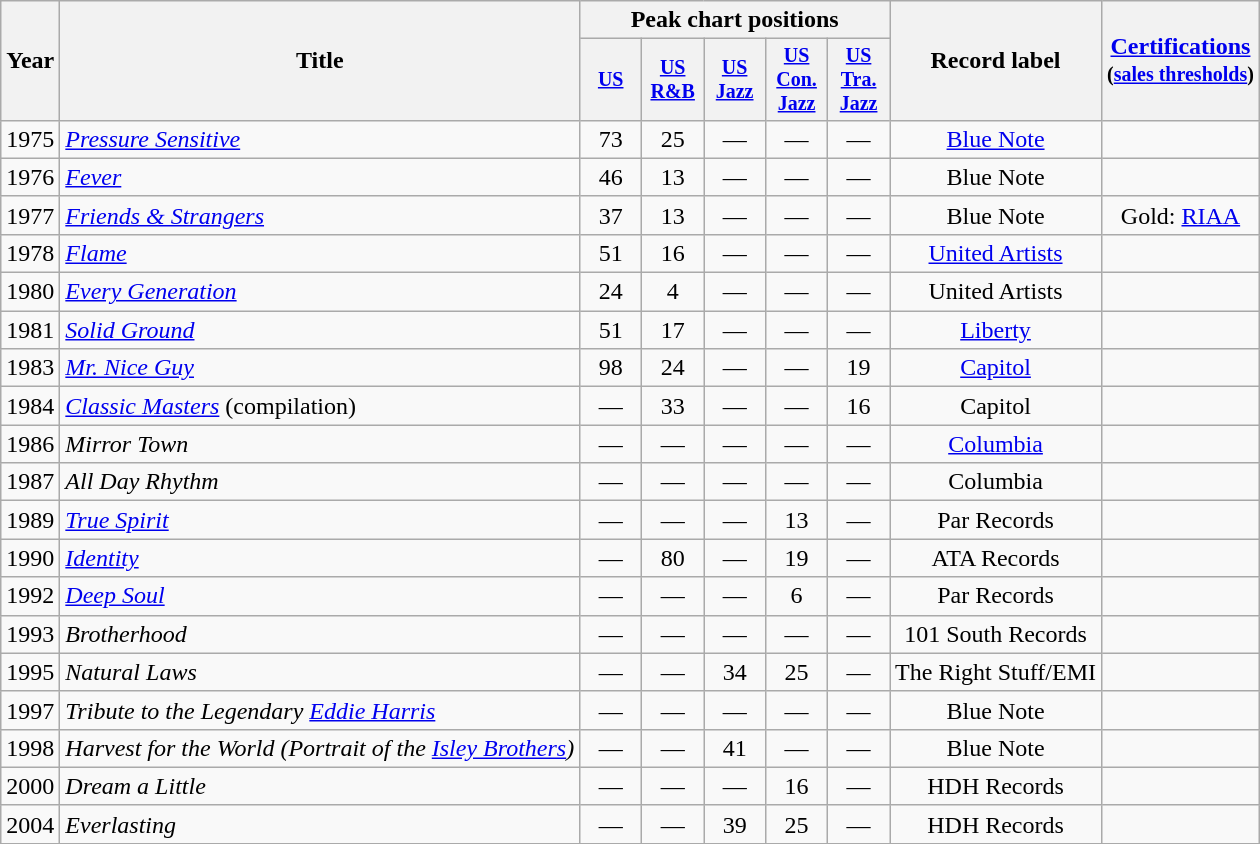<table class="wikitable" style="text-align:center;">
<tr>
<th rowspan="2">Year</th>
<th rowspan="2">Title</th>
<th colspan="5">Peak chart positions</th>
<th rowspan="2">Record label</th>
<th rowspan="2"><a href='#'>Certifications</a><br><small>(<a href='#'>sales thresholds</a>)</small></th>
</tr>
<tr style="font-size:smaller;">
<th width="35"><a href='#'>US</a><br></th>
<th width="35"><a href='#'>US<br>R&B</a><br></th>
<th width="35"><a href='#'>US<br>Jazz</a><br></th>
<th width="35"><a href='#'>US<br>Con. Jazz</a><br></th>
<th width="35"><a href='#'>US<br>Tra. Jazz</a><br></th>
</tr>
<tr>
<td>1975</td>
<td align="left"><em><a href='#'>Pressure Sensitive</a></em></td>
<td>73</td>
<td>25</td>
<td>—</td>
<td>—</td>
<td>—</td>
<td><a href='#'>Blue Note</a></td>
<td></td>
</tr>
<tr>
<td>1976</td>
<td align="left"><em><a href='#'>Fever</a></em></td>
<td>46</td>
<td>13</td>
<td>—</td>
<td>—</td>
<td>—</td>
<td>Blue Note</td>
<td></td>
</tr>
<tr>
<td>1977</td>
<td align="left"><em><a href='#'>Friends & Strangers</a></em></td>
<td>37</td>
<td>13</td>
<td>—</td>
<td>—</td>
<td>—</td>
<td>Blue Note</td>
<td>Gold: <a href='#'>RIAA</a></td>
</tr>
<tr>
<td>1978</td>
<td align="left"><em><a href='#'>Flame</a></em></td>
<td>51</td>
<td>16</td>
<td>—</td>
<td>—</td>
<td>—</td>
<td><a href='#'>United Artists</a></td>
<td></td>
</tr>
<tr>
<td>1980</td>
<td align="left"><em><a href='#'>Every Generation</a></em></td>
<td>24</td>
<td>4</td>
<td>—</td>
<td>—</td>
<td>—</td>
<td>United Artists</td>
<td></td>
</tr>
<tr>
<td>1981</td>
<td align="left"><em><a href='#'>Solid Ground</a></em></td>
<td>51</td>
<td>17</td>
<td>—</td>
<td>—</td>
<td>—</td>
<td><a href='#'>Liberty</a></td>
<td></td>
</tr>
<tr>
<td>1983</td>
<td align="left"><em><a href='#'>Mr. Nice Guy</a></em></td>
<td>98</td>
<td>24</td>
<td>—</td>
<td>—</td>
<td>19</td>
<td><a href='#'>Capitol</a></td>
<td></td>
</tr>
<tr>
<td>1984</td>
<td align="left"><em><a href='#'>Classic Masters</a></em> (compilation)</td>
<td>—</td>
<td>33</td>
<td>—</td>
<td>—</td>
<td>16</td>
<td>Capitol</td>
<td></td>
</tr>
<tr>
<td>1986</td>
<td align="left"><em>Mirror Town</em></td>
<td>—</td>
<td>—</td>
<td>—</td>
<td>—</td>
<td>—</td>
<td><a href='#'>Columbia</a></td>
<td></td>
</tr>
<tr>
<td>1987</td>
<td align="left"><em>All Day Rhythm</em></td>
<td>—</td>
<td>—</td>
<td>—</td>
<td>—</td>
<td>—</td>
<td>Columbia</td>
<td></td>
</tr>
<tr>
<td>1989</td>
<td align="left"><em><a href='#'>True Spirit</a></em></td>
<td>—</td>
<td>—</td>
<td>—</td>
<td>13</td>
<td>—</td>
<td>Par Records</td>
<td></td>
</tr>
<tr>
<td>1990</td>
<td align="left"><em><a href='#'>Identity</a></em></td>
<td>—</td>
<td>80</td>
<td>—</td>
<td>19</td>
<td>—</td>
<td>ATA Records</td>
<td></td>
</tr>
<tr>
<td>1992</td>
<td align="left"><em><a href='#'>Deep Soul</a></em></td>
<td>—</td>
<td>—</td>
<td>—</td>
<td>6</td>
<td>—</td>
<td>Par Records</td>
<td></td>
</tr>
<tr>
<td>1993</td>
<td align="left"><em>Brotherhood</em></td>
<td>—</td>
<td>—</td>
<td>—</td>
<td>—</td>
<td>—</td>
<td>101 South Records</td>
<td></td>
</tr>
<tr>
<td>1995</td>
<td align="left"><em>Natural Laws</em></td>
<td>—</td>
<td>—</td>
<td>34</td>
<td>25</td>
<td>—</td>
<td>The Right Stuff/EMI</td>
<td></td>
</tr>
<tr>
<td>1997</td>
<td align="left"><em>Tribute to the Legendary <a href='#'>Eddie Harris</a></em></td>
<td>—</td>
<td>—</td>
<td>—</td>
<td>—</td>
<td>—</td>
<td>Blue Note</td>
<td></td>
</tr>
<tr>
<td>1998</td>
<td align="left"><em>Harvest for the World (Portrait of the <a href='#'>Isley Brothers</a>)</em></td>
<td>—</td>
<td>—</td>
<td>41</td>
<td>—</td>
<td>—</td>
<td>Blue Note</td>
<td></td>
</tr>
<tr>
<td>2000</td>
<td align="left"><em>Dream a Little</em></td>
<td>—</td>
<td>—</td>
<td>—</td>
<td>16</td>
<td>—</td>
<td>HDH Records</td>
<td></td>
</tr>
<tr>
<td>2004</td>
<td align="left"><em>Everlasting</em></td>
<td>—</td>
<td>—</td>
<td>39</td>
<td>25</td>
<td>—</td>
<td>HDH Records</td>
<td></td>
</tr>
<tr>
</tr>
</table>
